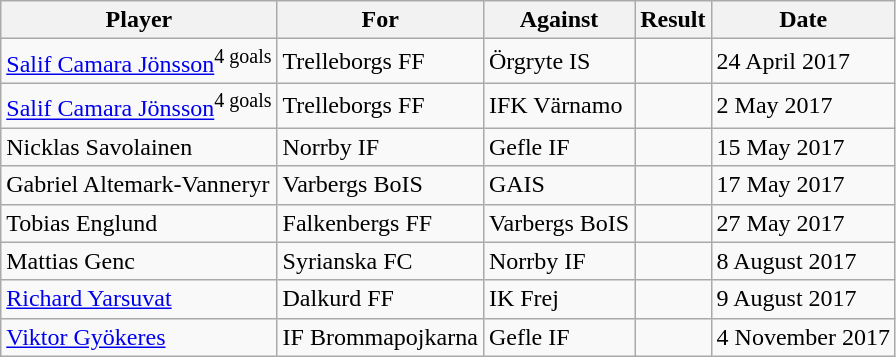<table class="wikitable sortable">
<tr>
<th>Player</th>
<th>For</th>
<th>Against</th>
<th align=center>Result</th>
<th>Date</th>
</tr>
<tr>
<td> <a href='#'>Salif Camara Jönsson</a><sup>4 goals</sup></td>
<td>Trelleborgs FF</td>
<td>Örgryte IS</td>
<td align=center></td>
<td>24 April 2017</td>
</tr>
<tr>
<td> <a href='#'>Salif Camara Jönsson</a><sup>4 goals</sup></td>
<td>Trelleborgs FF</td>
<td>IFK Värnamo</td>
<td align=center></td>
<td>2 May 2017</td>
</tr>
<tr>
<td> Nicklas Savolainen</td>
<td>Norrby IF</td>
<td>Gefle IF</td>
<td align=center></td>
<td>15 May 2017</td>
</tr>
<tr>
<td> Gabriel Altemark-Vanneryr</td>
<td>Varbergs BoIS</td>
<td>GAIS</td>
<td align=center></td>
<td>17 May 2017</td>
</tr>
<tr>
<td> Tobias Englund</td>
<td>Falkenbergs FF</td>
<td>Varbergs BoIS</td>
<td align=center></td>
<td>27 May 2017</td>
</tr>
<tr>
<td> Mattias Genc</td>
<td>Syrianska FC</td>
<td>Norrby IF</td>
<td align=center></td>
<td>8 August 2017</td>
</tr>
<tr>
<td> <a href='#'>Richard Yarsuvat</a></td>
<td>Dalkurd FF</td>
<td>IK Frej</td>
<td align=center></td>
<td>9 August 2017</td>
</tr>
<tr>
<td> <a href='#'>Viktor Gyökeres</a></td>
<td>IF Brommapojkarna</td>
<td>Gefle IF</td>
<td align=center></td>
<td>4 November 2017</td>
</tr>
</table>
